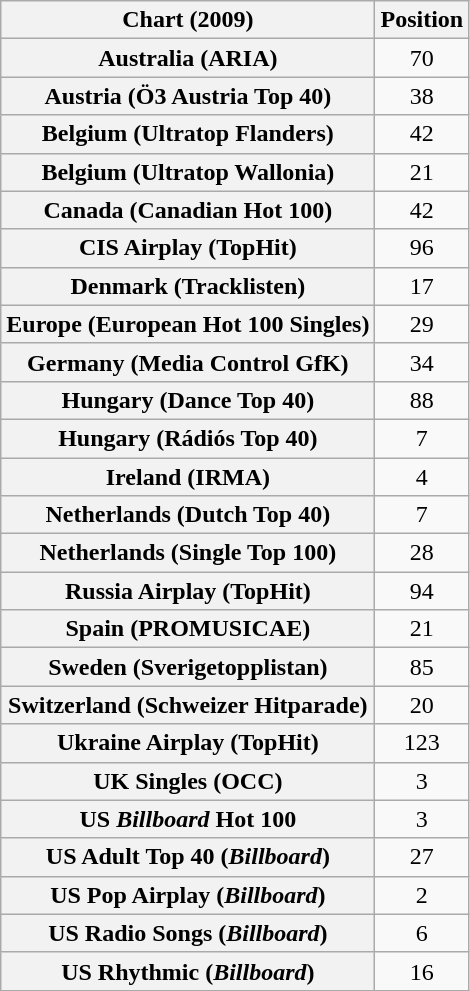<table class="wikitable sortable plainrowheaders" style="text-align:center">
<tr>
<th scope="col">Chart (2009)</th>
<th scope="col">Position</th>
</tr>
<tr>
<th scope="row">Australia (ARIA)</th>
<td>70</td>
</tr>
<tr>
<th scope="row">Austria (Ö3 Austria Top 40)</th>
<td>38</td>
</tr>
<tr>
<th scope="row">Belgium (Ultratop Flanders)</th>
<td>42</td>
</tr>
<tr>
<th scope="row">Belgium (Ultratop Wallonia)</th>
<td>21</td>
</tr>
<tr>
<th scope="row">Canada (Canadian Hot 100)</th>
<td>42</td>
</tr>
<tr>
<th scope="row">CIS Airplay (TopHit)</th>
<td>96</td>
</tr>
<tr>
<th scope="row">Denmark (Tracklisten)</th>
<td>17</td>
</tr>
<tr>
<th scope="row">Europe (European Hot 100 Singles)</th>
<td>29</td>
</tr>
<tr>
<th scope="row">Germany (Media Control GfK)</th>
<td>34</td>
</tr>
<tr>
<th scope="row">Hungary (Dance Top 40)</th>
<td>88</td>
</tr>
<tr>
<th scope="row">Hungary (Rádiós Top 40)</th>
<td>7</td>
</tr>
<tr>
<th scope="row">Ireland (IRMA)</th>
<td>4</td>
</tr>
<tr>
<th scope="row">Netherlands (Dutch Top 40)</th>
<td>7</td>
</tr>
<tr>
<th scope="row">Netherlands (Single Top 100)</th>
<td>28</td>
</tr>
<tr>
<th scope="row">Russia Airplay (TopHit)</th>
<td>94</td>
</tr>
<tr>
<th scope="row">Spain (PROMUSICAE)</th>
<td>21</td>
</tr>
<tr>
<th scope="row">Sweden (Sverigetopplistan)</th>
<td>85</td>
</tr>
<tr>
<th scope="row">Switzerland (Schweizer Hitparade)</th>
<td>20</td>
</tr>
<tr>
<th scope="row">Ukraine Airplay (TopHit)</th>
<td>123</td>
</tr>
<tr>
<th scope="row">UK Singles (OCC)</th>
<td>3</td>
</tr>
<tr>
<th scope="row">US <em>Billboard</em> Hot 100</th>
<td>3</td>
</tr>
<tr>
<th scope="row">US Adult Top 40 (<em>Billboard</em>)</th>
<td>27</td>
</tr>
<tr>
<th scope="row">US Pop Airplay (<em>Billboard</em>)</th>
<td>2</td>
</tr>
<tr>
<th scope="row">US Radio Songs (<em>Billboard</em>)</th>
<td>6</td>
</tr>
<tr>
<th scope="row">US Rhythmic (<em>Billboard</em>)</th>
<td>16</td>
</tr>
</table>
